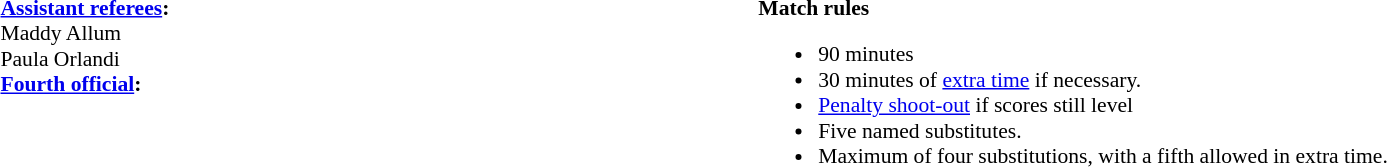<table style="width:100%; font-size:90%;">
<tr>
<td style="width:40%; vertical-align:top;"><br><strong><a href='#'>Assistant referees</a>:</strong>
<br>Maddy Allum
<br>Paula Orlandi
<br><strong><a href='#'>Fourth official</a>:</strong></td>
<td style="width:60%;vertical-align:top"><br><strong>Match rules</strong><ul><li>90 minutes</li><li>30 minutes of <a href='#'>extra time</a> if necessary.</li><li><a href='#'>Penalty shoot-out</a> if scores still level</li><li>Five named substitutes.</li><li>Maximum of four substitutions, with a fifth allowed in extra time.</li></ul></td>
</tr>
</table>
